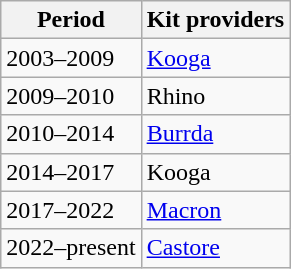<table class="wikitable" style="text-align: left">
<tr>
<th>Period</th>
<th>Kit providers</th>
</tr>
<tr>
<td>2003–2009</td>
<td><a href='#'>Kooga</a></td>
</tr>
<tr>
<td>2009–2010</td>
<td>Rhino</td>
</tr>
<tr>
<td>2010–2014</td>
<td><a href='#'>Burrda</a></td>
</tr>
<tr>
<td>2014–2017</td>
<td>Kooga</td>
</tr>
<tr>
<td>2017–2022</td>
<td><a href='#'>Macron</a></td>
</tr>
<tr>
<td>2022–present</td>
<td><a href='#'>Castore</a></td>
</tr>
</table>
